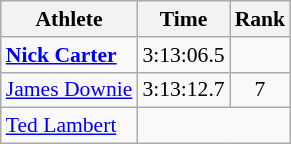<table class=wikitable style="font-size:90%;">
<tr>
<th>Athlete</th>
<th>Time</th>
<th>Rank</th>
</tr>
<tr align=center>
<td align=left><strong><a href='#'>Nick Carter</a></strong></td>
<td>3:13:06.5</td>
<td></td>
</tr>
<tr align=center>
<td align=left><a href='#'>James Downie</a></td>
<td>3:13:12.7</td>
<td>7</td>
</tr>
<tr align=center>
<td align=left><a href='#'>Ted Lambert</a></td>
<td colspan=2></td>
</tr>
</table>
